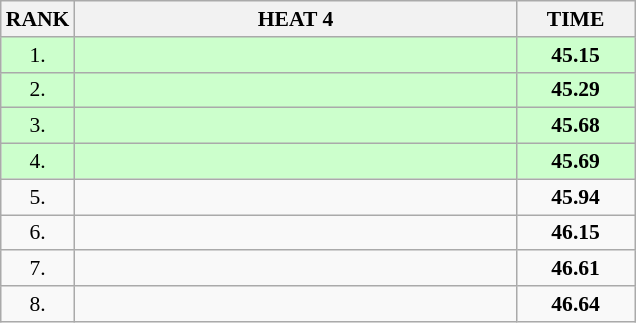<table class="wikitable" style="border-collapse: collapse; font-size: 90%;">
<tr>
<th>RANK</th>
<th style="width: 20em">HEAT 4</th>
<th style="width: 5em">TIME</th>
</tr>
<tr style="background:#ccffcc;">
<td align="center">1.</td>
<td></td>
<td align="center"><strong>45.15</strong></td>
</tr>
<tr style="background:#ccffcc;">
<td align="center">2.</td>
<td></td>
<td align="center"><strong>45.29</strong></td>
</tr>
<tr style="background:#ccffcc;">
<td align="center">3.</td>
<td></td>
<td align="center"><strong>45.68</strong></td>
</tr>
<tr style="background:#ccffcc;">
<td align="center">4.</td>
<td></td>
<td align="center"><strong>45.69</strong></td>
</tr>
<tr>
<td align="center">5.</td>
<td></td>
<td align="center"><strong>45.94</strong></td>
</tr>
<tr>
<td align="center">6.</td>
<td></td>
<td align="center"><strong>46.15</strong></td>
</tr>
<tr>
<td align="center">7.</td>
<td></td>
<td align="center"><strong>46.61</strong></td>
</tr>
<tr>
<td align="center">8.</td>
<td></td>
<td align="center"><strong>46.64</strong></td>
</tr>
</table>
